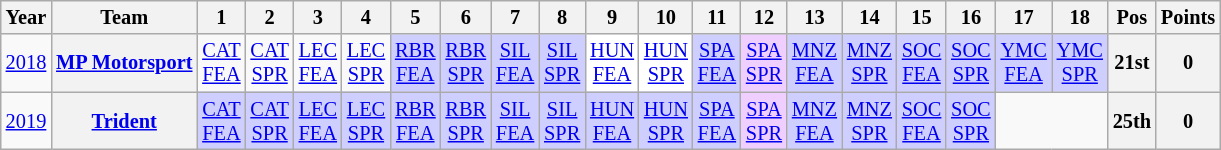<table class="wikitable" style="text-align:center; font-size:85%">
<tr>
<th>Year</th>
<th>Team</th>
<th>1</th>
<th>2</th>
<th>3</th>
<th>4</th>
<th>5</th>
<th>6</th>
<th>7</th>
<th>8</th>
<th>9</th>
<th>10</th>
<th>11</th>
<th>12</th>
<th>13</th>
<th>14</th>
<th>15</th>
<th>16</th>
<th>17</th>
<th>18</th>
<th>Pos</th>
<th>Points</th>
</tr>
<tr>
<td><a href='#'>2018</a></td>
<th nowrap><a href='#'>MP Motorsport</a></th>
<td><a href='#'>CAT<br>FEA</a></td>
<td><a href='#'>CAT<br>SPR</a></td>
<td><a href='#'>LEC<br>FEA</a></td>
<td><a href='#'>LEC<br>SPR</a></td>
<td style="background:#CFCFFF;"><a href='#'>RBR<br>FEA</a><br></td>
<td style="background:#CFCFFF;"><a href='#'>RBR<br>SPR</a><br></td>
<td style="background:#CFCFFF;"><a href='#'>SIL<br>FEA</a><br></td>
<td style="background:#CFCFFF;"><a href='#'>SIL<br>SPR</a><br></td>
<td style="background:#FFFFFF;"><a href='#'>HUN<br>FEA</a><br></td>
<td style="background:#FFFFFF;"><a href='#'>HUN<br>SPR</a><br></td>
<td style="background:#CFCFFF;"><a href='#'>SPA<br>FEA</a><br></td>
<td style="background:#EFCFFF;"><a href='#'>SPA<br>SPR</a><br></td>
<td style="background:#CFCFFF;"><a href='#'>MNZ<br>FEA</a><br></td>
<td style="background:#CFCFFF;"><a href='#'>MNZ<br>SPR</a><br></td>
<td style="background:#CFCFFF;"><a href='#'>SOC<br>FEA</a><br></td>
<td style="background:#CFCFFF;"><a href='#'>SOC<br>SPR</a><br></td>
<td style="background:#CFCFFF;"><a href='#'>YMC<br>FEA</a><br></td>
<td style="background:#CFCFFF;"><a href='#'>YMC<br>SPR</a><br></td>
<th>21st</th>
<th>0</th>
</tr>
<tr>
<td><a href='#'>2019</a></td>
<th nowrap><a href='#'>Trident</a></th>
<td style="background:#CFCFFF;"><a href='#'>CAT<br>FEA</a><br></td>
<td style="background:#CFCFFF;"><a href='#'>CAT<br>SPR</a><br></td>
<td style="background:#CFCFFF;"><a href='#'>LEC<br>FEA</a><br></td>
<td style="background:#CFCFFF;"><a href='#'>LEC<br>SPR</a><br></td>
<td style="background:#CFCFFF;"><a href='#'>RBR<br>FEA</a><br></td>
<td style="background:#CFCFFF;"><a href='#'>RBR<br>SPR</a><br></td>
<td style="background:#CFCFFF;"><a href='#'>SIL<br>FEA</a><br></td>
<td style="background:#CFCFFF;"><a href='#'>SIL<br>SPR</a><br></td>
<td style="background:#CFCFFF;"><a href='#'>HUN<br>FEA</a><br></td>
<td style="background:#CFCFFF;"><a href='#'>HUN<br>SPR</a><br></td>
<td style="background:#CFCFFF;"><a href='#'>SPA<br>FEA</a><br></td>
<td style="background:#EFCFFF;"><a href='#'>SPA<br>SPR</a><br></td>
<td style="background:#CFCFFF;"><a href='#'>MNZ<br>FEA</a><br></td>
<td style="background:#CFCFFF;"><a href='#'>MNZ<br>SPR</a><br></td>
<td style="background:#CFCFFF;"><a href='#'>SOC<br>FEA</a><br></td>
<td style="background:#CFCFFF;"><a href='#'>SOC<br>SPR</a><br></td>
<td colspan=2></td>
<th>25th</th>
<th>0</th>
</tr>
</table>
